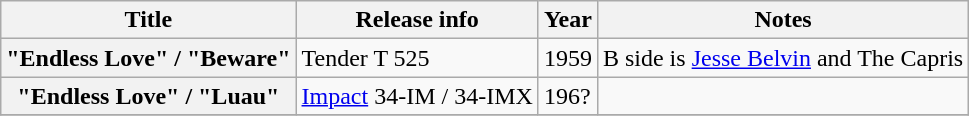<table class="wikitable plainrowheaders sortable">
<tr>
<th scope="col">Title</th>
<th scope="col">Release info</th>
<th scope="col">Year</th>
<th scope="col" class="unsortable">Notes</th>
</tr>
<tr>
<th scope="row">"Endless Love" / "Beware"</th>
<td>Tender T 525</td>
<td>1959</td>
<td>B side is <a href='#'>Jesse Belvin</a> and The Capris</td>
</tr>
<tr>
<th scope="row">"Endless Love" / "Luau"</th>
<td><a href='#'>Impact</a> 34-IM / 34-IMX</td>
<td>196?</td>
<td></td>
</tr>
<tr>
</tr>
</table>
